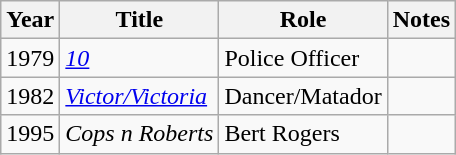<table class="wikitable">
<tr>
<th>Year</th>
<th>Title</th>
<th>Role</th>
<th>Notes</th>
</tr>
<tr>
<td>1979</td>
<td><em><a href='#'>10</a></em></td>
<td>Police Officer</td>
<td></td>
</tr>
<tr>
<td>1982</td>
<td><em><a href='#'>Victor/Victoria</a></em></td>
<td>Dancer/Matador</td>
<td></td>
</tr>
<tr>
<td>1995</td>
<td><em>Cops n Roberts</em></td>
<td>Bert Rogers</td>
<td></td>
</tr>
</table>
